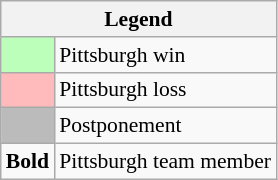<table class="wikitable" style="font-size:90%">
<tr>
<th colspan="2">Legend</th>
</tr>
<tr>
<td bgcolor="#bbffbb"> </td>
<td>Pittsburgh win</td>
</tr>
<tr>
<td bgcolor="#ffbbbb"> </td>
<td>Pittsburgh loss</td>
</tr>
<tr>
<td bgcolor="#bbbbbb"> </td>
<td>Postponement</td>
</tr>
<tr>
<td><strong>Bold</strong></td>
<td>Pittsburgh team member</td>
</tr>
</table>
